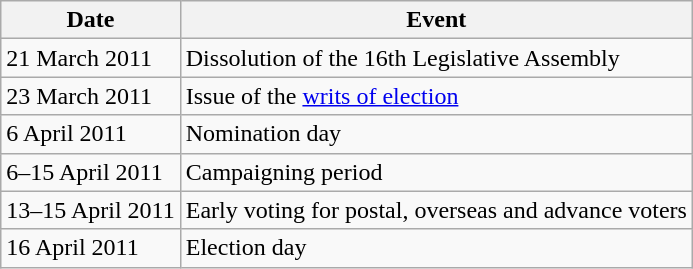<table class="wikitable">
<tr>
<th>Date</th>
<th>Event</th>
</tr>
<tr>
<td>21 March 2011</td>
<td>Dissolution of the 16th Legislative Assembly</td>
</tr>
<tr>
<td>23 March 2011</td>
<td>Issue of the <a href='#'>writs of election</a></td>
</tr>
<tr>
<td>6 April 2011</td>
<td>Nomination day</td>
</tr>
<tr>
<td>6–15 April 2011</td>
<td>Campaigning period</td>
</tr>
<tr>
<td>13–15 April 2011</td>
<td>Early voting for postal, overseas and advance voters</td>
</tr>
<tr>
<td>16 April 2011</td>
<td>Election day</td>
</tr>
</table>
